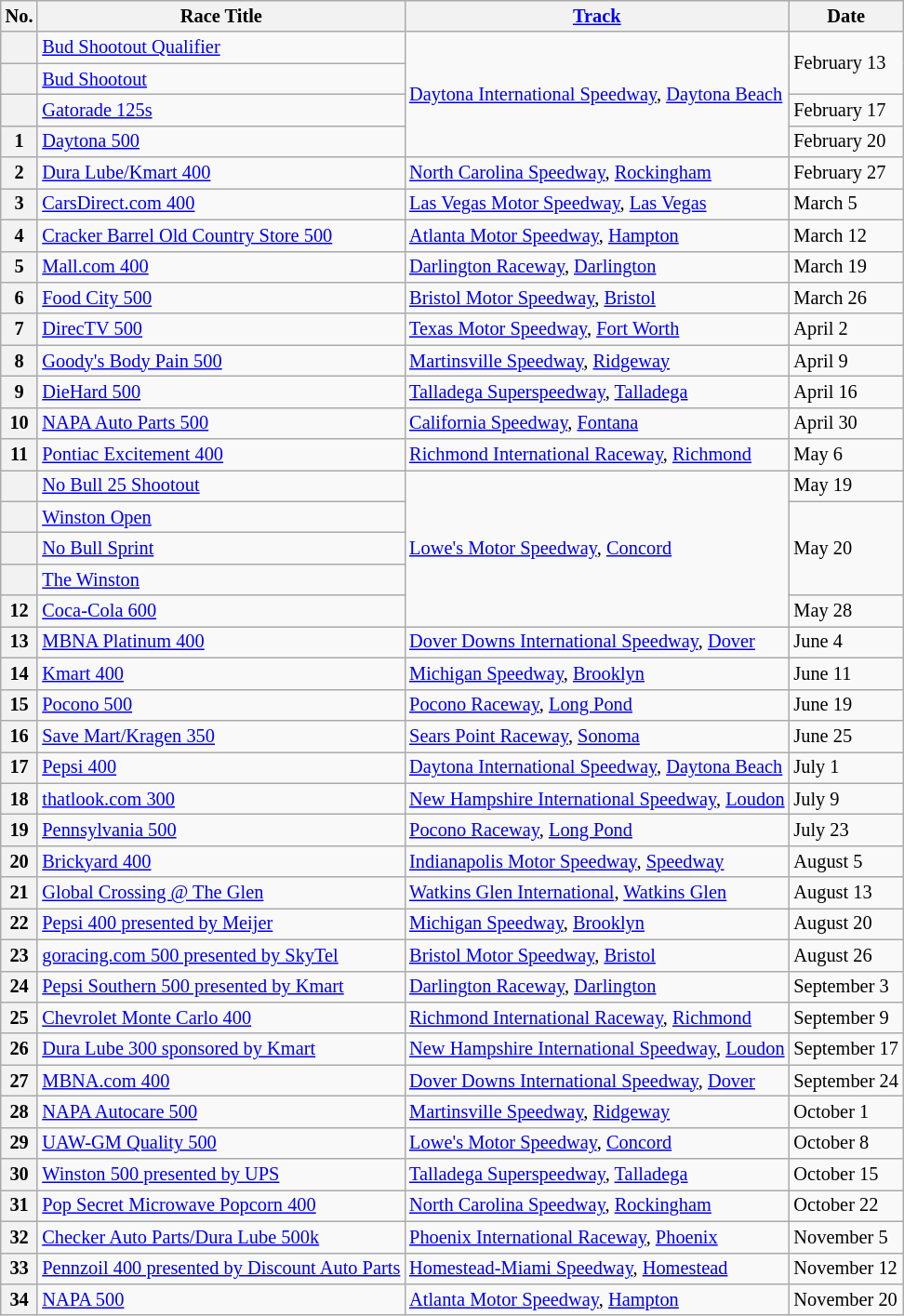<table class="wikitable" style="font-size:85%;">
<tr>
<th>No.</th>
<th>Race Title</th>
<th><a href='#'>Track</a></th>
<th>Date</th>
</tr>
<tr>
<th></th>
<td><a href='#'>Bud Shootout Qualifier</a></td>
<td rowspan=4><a href='#'>Daytona International Speedway</a>, <a href='#'>Daytona Beach</a></td>
<td rowspan=2>February 13</td>
</tr>
<tr>
<th></th>
<td><a href='#'>Bud Shootout</a></td>
</tr>
<tr>
<th></th>
<td><a href='#'>Gatorade 125s</a></td>
<td>February 17</td>
</tr>
<tr>
<th>1</th>
<td><a href='#'>Daytona 500</a></td>
<td>February 20</td>
</tr>
<tr>
<th>2</th>
<td><a href='#'>Dura Lube/Kmart 400</a></td>
<td><a href='#'>North Carolina Speedway</a>, <a href='#'>Rockingham</a></td>
<td>February 27</td>
</tr>
<tr>
<th>3</th>
<td><a href='#'>CarsDirect.com 400</a></td>
<td><a href='#'>Las Vegas Motor Speedway</a>, <a href='#'>Las Vegas</a></td>
<td>March 5</td>
</tr>
<tr>
<th>4</th>
<td><a href='#'>Cracker Barrel Old Country Store 500</a></td>
<td><a href='#'>Atlanta Motor Speedway</a>, <a href='#'>Hampton</a></td>
<td>March 12</td>
</tr>
<tr>
<th>5</th>
<td><a href='#'>Mall.com 400</a></td>
<td><a href='#'>Darlington Raceway</a>, <a href='#'>Darlington</a></td>
<td>March 19</td>
</tr>
<tr>
<th>6</th>
<td><a href='#'>Food City 500</a></td>
<td><a href='#'>Bristol Motor Speedway</a>, <a href='#'>Bristol</a></td>
<td>March 26</td>
</tr>
<tr>
<th>7</th>
<td><a href='#'>DirecTV 500</a></td>
<td><a href='#'>Texas Motor Speedway</a>, <a href='#'>Fort Worth</a></td>
<td>April 2</td>
</tr>
<tr>
<th>8</th>
<td><a href='#'>Goody's Body Pain 500</a></td>
<td><a href='#'>Martinsville Speedway</a>, <a href='#'>Ridgeway</a></td>
<td>April 9</td>
</tr>
<tr>
<th>9</th>
<td><a href='#'>DieHard 500</a></td>
<td><a href='#'>Talladega Superspeedway</a>, <a href='#'>Talladega</a></td>
<td>April 16</td>
</tr>
<tr>
<th>10</th>
<td><a href='#'>NAPA Auto Parts 500</a></td>
<td><a href='#'>California Speedway</a>, <a href='#'>Fontana</a></td>
<td>April 30</td>
</tr>
<tr>
<th>11</th>
<td><a href='#'>Pontiac Excitement 400</a></td>
<td><a href='#'>Richmond International Raceway</a>, <a href='#'>Richmond</a></td>
<td>May 6</td>
</tr>
<tr>
<th></th>
<td><a href='#'>No Bull 25 Shootout</a></td>
<td rowspan="5"><a href='#'>Lowe's Motor Speedway</a>, <a href='#'>Concord</a></td>
<td>May 19</td>
</tr>
<tr>
<th></th>
<td><a href='#'>Winston Open</a></td>
<td rowspan="3">May 20</td>
</tr>
<tr>
<th></th>
<td><a href='#'>No Bull Sprint</a></td>
</tr>
<tr>
<th></th>
<td><a href='#'>The Winston</a></td>
</tr>
<tr>
<th>12</th>
<td><a href='#'>Coca-Cola 600</a></td>
<td>May 28</td>
</tr>
<tr>
<th>13</th>
<td><a href='#'>MBNA Platinum 400</a></td>
<td><a href='#'>Dover Downs International Speedway</a>, <a href='#'>Dover</a></td>
<td>June 4</td>
</tr>
<tr>
<th>14</th>
<td><a href='#'>Kmart 400</a></td>
<td><a href='#'>Michigan Speedway</a>, <a href='#'>Brooklyn</a></td>
<td>June 11</td>
</tr>
<tr>
<th>15</th>
<td><a href='#'>Pocono 500</a></td>
<td><a href='#'>Pocono Raceway</a>, <a href='#'>Long Pond</a></td>
<td>June 19</td>
</tr>
<tr>
<th>16</th>
<td><a href='#'>Save Mart/Kragen 350</a></td>
<td><a href='#'>Sears Point Raceway</a>, <a href='#'>Sonoma</a></td>
<td>June 25</td>
</tr>
<tr>
<th>17</th>
<td><a href='#'>Pepsi 400</a></td>
<td><a href='#'>Daytona International Speedway</a>, <a href='#'>Daytona Beach</a></td>
<td>July 1</td>
</tr>
<tr>
<th>18</th>
<td><a href='#'>thatlook.com 300</a></td>
<td><a href='#'>New Hampshire International Speedway</a>, <a href='#'>Loudon</a></td>
<td>July 9</td>
</tr>
<tr>
<th>19</th>
<td><a href='#'>Pennsylvania 500</a></td>
<td><a href='#'>Pocono Raceway</a>, <a href='#'>Long Pond</a></td>
<td>July 23</td>
</tr>
<tr>
<th>20</th>
<td><a href='#'>Brickyard 400</a></td>
<td><a href='#'>Indianapolis Motor Speedway</a>, <a href='#'>Speedway</a></td>
<td>August 5</td>
</tr>
<tr>
<th>21</th>
<td><a href='#'>Global Crossing @ The Glen</a></td>
<td><a href='#'>Watkins Glen International</a>, <a href='#'>Watkins Glen</a></td>
<td>August 13</td>
</tr>
<tr>
<th>22</th>
<td><a href='#'>Pepsi 400 presented by Meijer</a></td>
<td><a href='#'>Michigan Speedway</a>, <a href='#'>Brooklyn</a></td>
<td>August 20</td>
</tr>
<tr>
<th>23</th>
<td><a href='#'>goracing.com 500 presented by SkyTel</a></td>
<td><a href='#'>Bristol Motor Speedway</a>, <a href='#'>Bristol</a></td>
<td>August 26</td>
</tr>
<tr>
<th>24</th>
<td><a href='#'>Pepsi Southern 500 presented by Kmart</a></td>
<td><a href='#'>Darlington Raceway</a>, <a href='#'>Darlington</a></td>
<td>September 3</td>
</tr>
<tr>
<th>25</th>
<td><a href='#'>Chevrolet Monte Carlo 400</a></td>
<td><a href='#'>Richmond International Raceway</a>, <a href='#'>Richmond</a></td>
<td>September 9</td>
</tr>
<tr>
<th>26</th>
<td><a href='#'>Dura Lube 300 sponsored by Kmart</a></td>
<td><a href='#'>New Hampshire International Speedway</a>, <a href='#'>Loudon</a></td>
<td>September 17</td>
</tr>
<tr>
<th>27</th>
<td><a href='#'>MBNA.com 400</a></td>
<td><a href='#'>Dover Downs International Speedway</a>, <a href='#'>Dover</a></td>
<td>September 24</td>
</tr>
<tr>
<th>28</th>
<td><a href='#'>NAPA Autocare 500</a></td>
<td><a href='#'>Martinsville Speedway</a>, <a href='#'>Ridgeway</a></td>
<td>October 1</td>
</tr>
<tr>
<th>29</th>
<td><a href='#'>UAW-GM Quality 500</a></td>
<td><a href='#'>Lowe's Motor Speedway</a>, <a href='#'>Concord</a></td>
<td>October 8</td>
</tr>
<tr>
<th>30</th>
<td><a href='#'>Winston 500 presented by UPS</a></td>
<td><a href='#'>Talladega Superspeedway</a>, <a href='#'>Talladega</a></td>
<td>October 15</td>
</tr>
<tr>
<th>31</th>
<td><a href='#'>Pop Secret Microwave Popcorn 400</a></td>
<td><a href='#'>North Carolina Speedway</a>, <a href='#'>Rockingham</a></td>
<td>October 22</td>
</tr>
<tr>
<th>32</th>
<td><a href='#'>Checker Auto Parts/Dura Lube 500k</a></td>
<td><a href='#'>Phoenix International Raceway</a>, <a href='#'>Phoenix</a></td>
<td>November 5</td>
</tr>
<tr>
<th>33</th>
<td><a href='#'>Pennzoil 400 presented by Discount Auto Parts</a></td>
<td><a href='#'>Homestead-Miami Speedway</a>, <a href='#'>Homestead</a></td>
<td>November 12</td>
</tr>
<tr>
<th>34</th>
<td><a href='#'>NAPA 500</a></td>
<td><a href='#'>Atlanta Motor Speedway</a>, <a href='#'>Hampton</a></td>
<td>November 20</td>
</tr>
</table>
